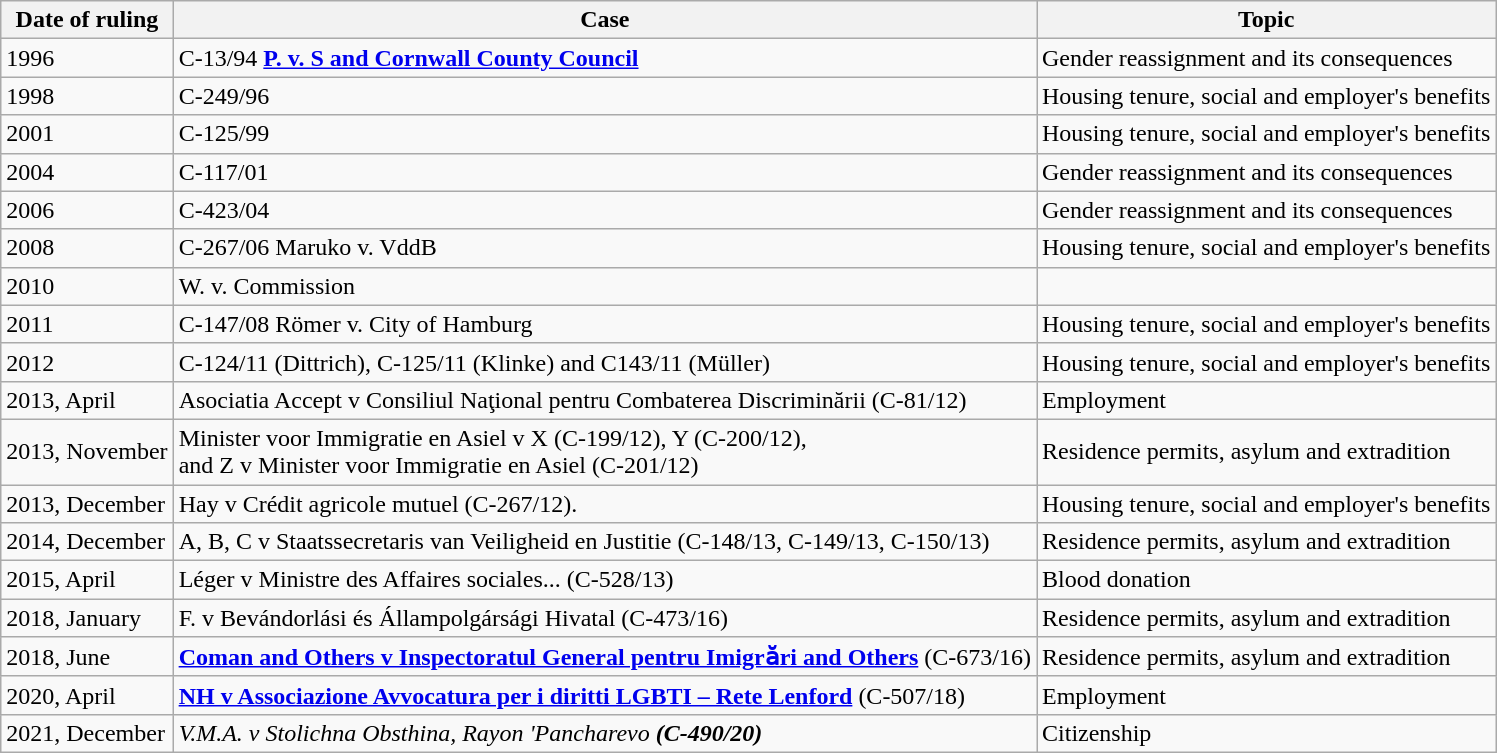<table class="wikitable sortable">
<tr>
<th>Date of ruling</th>
<th>Case</th>
<th>Topic</th>
</tr>
<tr>
<td>1996</td>
<td>C-13/94 <strong><a href='#'>P. v. S and Cornwall County Council</a></strong></td>
<td>Gender reassignment and its consequences</td>
</tr>
<tr>
<td>1998</td>
<td>C-249/96 </td>
<td>Housing tenure, social and employer's benefits</td>
</tr>
<tr>
<td>2001</td>
<td>C-125/99 </td>
<td>Housing tenure, social and employer's benefits</td>
</tr>
<tr>
<td>2004</td>
<td>C-117/01 </td>
<td>Gender reassignment and its consequences</td>
</tr>
<tr>
<td>2006</td>
<td>C-423/04 </td>
<td>Gender reassignment and its consequences</td>
</tr>
<tr>
<td>2008</td>
<td>C-267/06 Maruko v. VddB</td>
<td>Housing tenure, social and employer's benefits</td>
</tr>
<tr>
<td>2010</td>
<td>W. v. Commission</td>
</tr>
<tr>
<td>2011</td>
<td>C-147/08 Römer v. City of Hamburg</td>
<td>Housing tenure, social and employer's benefits</td>
</tr>
<tr>
<td>2012</td>
<td>C-124/11 (Dittrich), C-125/11 (Klinke) and C143/11 (Müller)</td>
<td>Housing tenure, social and employer's benefits</td>
</tr>
<tr>
<td>2013, April</td>
<td>Asociatia Accept v Consiliul Naţional pentru Combaterea Discriminării (C-81/12)</td>
<td>Employment</td>
</tr>
<tr>
<td>2013, November</td>
<td>Minister voor Immigratie en Asiel v X (C-199/12), Y (C-200/12),<br>and Z v Minister voor Immigratie en Asiel (C-201/12)</td>
<td>Residence permits, asylum and extradition</td>
</tr>
<tr>
<td>2013, December</td>
<td>Hay v Crédit agricole mutuel (C-267/12).</td>
<td>Housing tenure, social and employer's benefits</td>
</tr>
<tr>
<td>2014, December</td>
<td>A, B, C v Staatssecretaris van Veiligheid en Justitie (C-148/13, C-149/13, C-150/13)</td>
<td>Residence permits, asylum and extradition</td>
</tr>
<tr>
<td>2015, April</td>
<td>Léger v Ministre des Affaires sociales... (C-528/13)</td>
<td>Blood donation</td>
</tr>
<tr>
<td>2018, January</td>
<td>F. v Bevándorlási és Állampolgársági Hivatal (C-473/16)</td>
<td>Residence permits, asylum and extradition</td>
</tr>
<tr>
<td>2018, June</td>
<td><strong><a href='#'>Coman and Others v Inspectoratul General pentru Imigrӑri and
Others</a></strong> (C-673/16)</td>
<td>Residence permits, asylum and extradition</td>
</tr>
<tr>
<td>2020, April</td>
<td><strong><a href='#'>NH v Associazione Avvocatura per i diritti LGBTI – Rete Lenford</a></strong> (C-507/18)</td>
<td>Employment</td>
</tr>
<tr>
<td>2021, December</td>
<td><em>V.M.A. v Stolichna Obsthina, Rayon 'Pancharevo<strong> (C-490/20)</td>
<td>Citizenship</td>
</tr>
</table>
